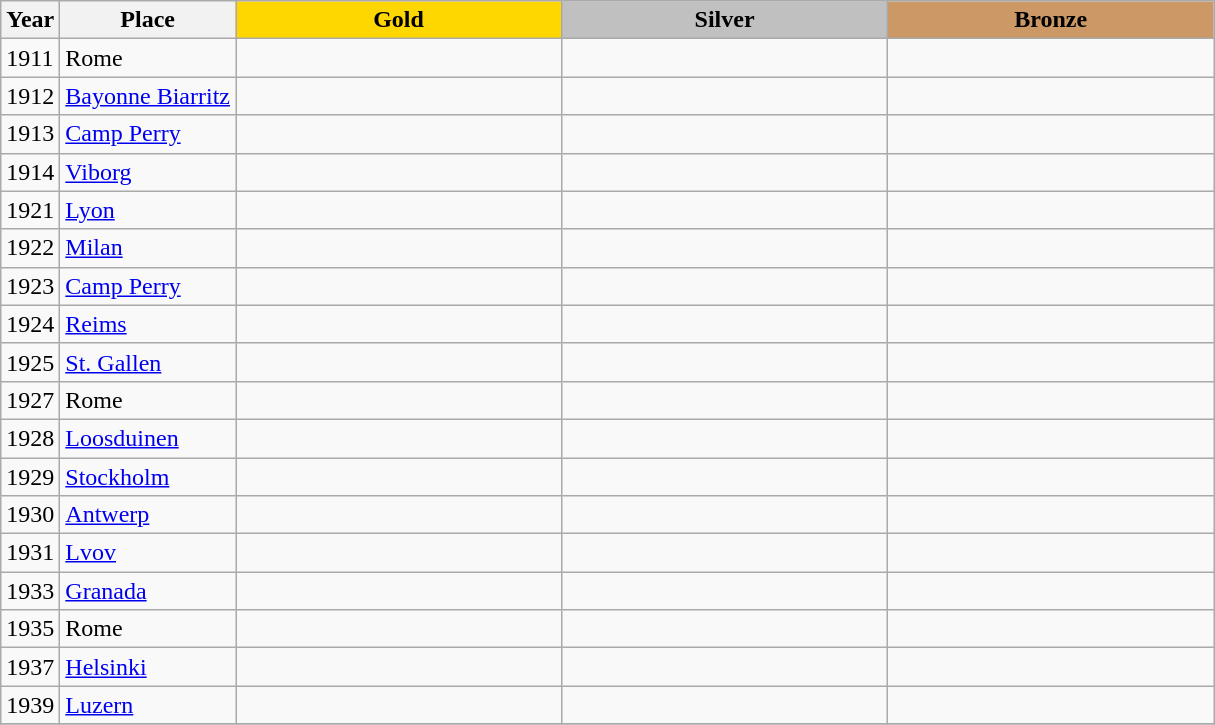<table class="wikitable">
<tr>
<th>Year</th>
<th>Place</th>
<th style="background:gold"    width="210">Gold</th>
<th style="background:silver"  width="210">Silver</th>
<th style="background:#cc9966" width="210">Bronze</th>
</tr>
<tr>
<td>1911</td>
<td> Rome</td>
<td></td>
<td></td>
<td></td>
</tr>
<tr>
<td>1912</td>
<td> <a href='#'>Bayonne Biarritz</a></td>
<td></td>
<td></td>
<td></td>
</tr>
<tr>
<td>1913</td>
<td> <a href='#'>Camp Perry</a></td>
<td></td>
<td></td>
<td></td>
</tr>
<tr>
<td>1914</td>
<td> <a href='#'>Viborg</a></td>
<td></td>
<td></td>
<td></td>
</tr>
<tr>
<td>1921</td>
<td> <a href='#'>Lyon</a></td>
<td></td>
<td></td>
<td></td>
</tr>
<tr>
<td>1922</td>
<td> <a href='#'>Milan</a></td>
<td></td>
<td></td>
<td></td>
</tr>
<tr>
<td>1923</td>
<td> <a href='#'>Camp Perry</a></td>
<td></td>
<td></td>
<td></td>
</tr>
<tr>
<td>1924</td>
<td> <a href='#'>Reims</a></td>
<td></td>
<td></td>
<td></td>
</tr>
<tr>
<td>1925</td>
<td> <a href='#'>St. Gallen</a></td>
<td></td>
<td></td>
<td></td>
</tr>
<tr>
<td>1927</td>
<td> Rome</td>
<td></td>
<td></td>
<td></td>
</tr>
<tr>
<td>1928</td>
<td> <a href='#'>Loosduinen</a></td>
<td></td>
<td></td>
<td></td>
</tr>
<tr>
<td>1929</td>
<td> <a href='#'>Stockholm</a></td>
<td></td>
<td></td>
<td></td>
</tr>
<tr>
<td>1930</td>
<td> <a href='#'>Antwerp</a></td>
<td></td>
<td></td>
<td></td>
</tr>
<tr>
<td>1931</td>
<td> <a href='#'>Lvov</a></td>
<td></td>
<td></td>
<td></td>
</tr>
<tr>
<td>1933</td>
<td> <a href='#'>Granada</a></td>
<td></td>
<td></td>
<td></td>
</tr>
<tr>
<td>1935</td>
<td> Rome</td>
<td></td>
<td></td>
<td></td>
</tr>
<tr>
<td>1937</td>
<td> <a href='#'>Helsinki</a></td>
<td></td>
<td></td>
<td></td>
</tr>
<tr>
<td>1939</td>
<td> <a href='#'>Luzern</a></td>
<td></td>
<td></td>
<td></td>
</tr>
<tr>
</tr>
</table>
